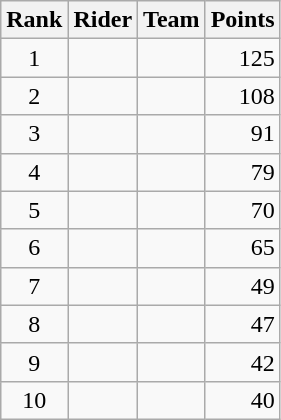<table class="wikitable">
<tr>
<th scope="col">Rank</th>
<th scope="col">Rider</th>
<th scope="col">Team</th>
<th scope="col">Points</th>
</tr>
<tr>
<td style="text-align:center;">1</td>
<td>  </td>
<td></td>
<td align="right">125</td>
</tr>
<tr>
<td style="text-align:center;">2</td>
<td></td>
<td></td>
<td align="right">108</td>
</tr>
<tr>
<td style="text-align:center;">3</td>
<td></td>
<td></td>
<td align="right">91</td>
</tr>
<tr>
<td style="text-align:center;">4</td>
<td></td>
<td></td>
<td align="right">79</td>
</tr>
<tr>
<td style="text-align:center;">5</td>
<td></td>
<td></td>
<td align="right">70</td>
</tr>
<tr>
<td style="text-align:center;">6</td>
<td></td>
<td></td>
<td align="right">65</td>
</tr>
<tr>
<td style="text-align:center;">7</td>
<td></td>
<td></td>
<td align="right">49</td>
</tr>
<tr>
<td style="text-align:center;">8</td>
<td></td>
<td></td>
<td align="right">47</td>
</tr>
<tr>
<td style="text-align:center;">9</td>
<td></td>
<td></td>
<td align="right">42</td>
</tr>
<tr>
<td style="text-align:center;">10</td>
<td></td>
<td></td>
<td align="right">40</td>
</tr>
</table>
